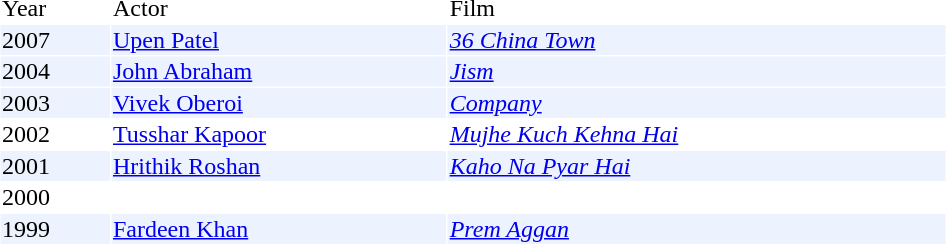<table width="50%" border="0" cellpadding="1" cellspacing="1">
<tr>
<td>Year</td>
<td>Actor</td>
<td>Film</td>
</tr>
<tr bgcolor="#edf3fe">
<td>2007</td>
<td><a href='#'>Upen Patel</a></td>
<td><em><a href='#'>36 China Town</a></em></td>
</tr>
<tr bgcolor="#edf3fe">
<td>2004</td>
<td><a href='#'>John Abraham</a></td>
<td><em><a href='#'>Jism</a></em></td>
</tr>
<tr bgcolor="#edf3fe">
<td>2003</td>
<td><a href='#'>Vivek Oberoi</a></td>
<td><em><a href='#'>Company</a></em></td>
</tr>
<tr>
<td>2002</td>
<td><a href='#'>Tusshar Kapoor</a></td>
<td><em><a href='#'>Mujhe Kuch Kehna Hai</a></em></td>
</tr>
<tr bgcolor="#edf3fe">
<td>2001</td>
<td><a href='#'>Hrithik Roshan</a></td>
<td><em><a href='#'>Kaho Na Pyar Hai</a></em></td>
</tr>
<tr>
<td>2000</td>
<td></td>
<td> </td>
</tr>
<tr bgcolor="#edf3fe">
<td>1999</td>
<td><a href='#'>Fardeen Khan</a></td>
<td><em><a href='#'>Prem Aggan</a> </em></td>
</tr>
</table>
